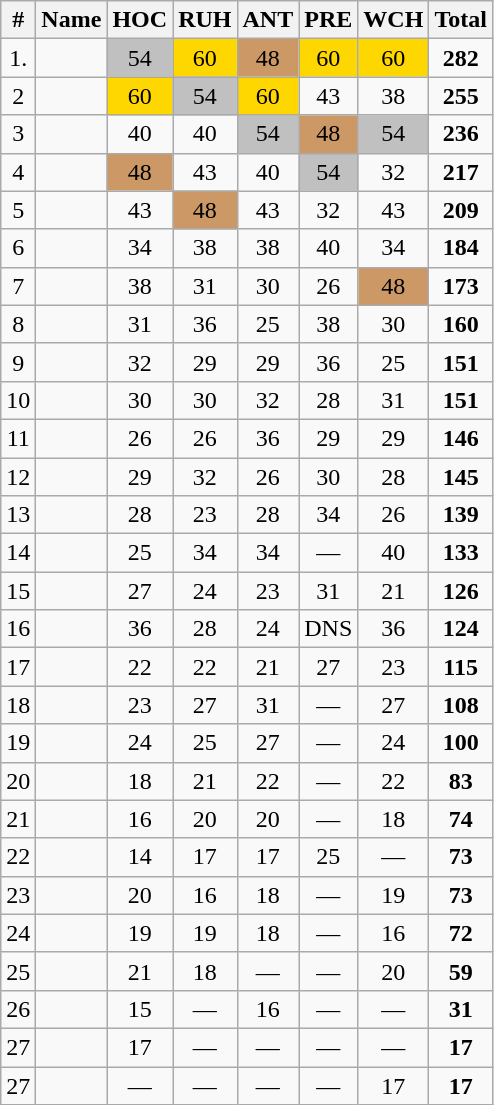<table class="wikitable sortable" style="text-align:center;">
<tr>
<th>#</th>
<th>Name</th>
<th>HOC</th>
<th>RUH</th>
<th>ANT</th>
<th>PRE</th>
<th>WCH</th>
<th>Total</th>
</tr>
<tr>
<td>1.</td>
<td align="left"></td>
<td bgcolor="silver">54</td>
<td bgcolor="gold">60</td>
<td bgcolor="cc9966">48</td>
<td bgcolor="gold">60</td>
<td bgcolor="gold">60</td>
<td><strong>282</strong></td>
</tr>
<tr>
<td>2</td>
<td align="left"></td>
<td bgcolor="gold">60</td>
<td bgcolor="silver">54</td>
<td bgcolor="gold">60</td>
<td>43</td>
<td>38</td>
<td><strong>255</strong></td>
</tr>
<tr>
<td>3</td>
<td align="left"></td>
<td>40</td>
<td>40</td>
<td bgcolor="silver">54</td>
<td bgcolor="cc9966">48</td>
<td bgcolor="silver">54</td>
<td><strong>236</strong></td>
</tr>
<tr>
<td>4</td>
<td align="left"></td>
<td bgcolor="cc9966">48</td>
<td>43</td>
<td>40</td>
<td bgcolor="silver">54</td>
<td>32</td>
<td><strong>217</strong></td>
</tr>
<tr>
<td>5</td>
<td align="left"></td>
<td>43</td>
<td bgcolor="cc9966">48</td>
<td>43</td>
<td>32</td>
<td>43</td>
<td><strong>209</strong></td>
</tr>
<tr>
<td>6</td>
<td align="left"></td>
<td>34</td>
<td>38</td>
<td>38</td>
<td>40</td>
<td>34</td>
<td><strong>184</strong></td>
</tr>
<tr>
<td>7</td>
<td align="left"></td>
<td>38</td>
<td>31</td>
<td>30</td>
<td>26</td>
<td bgcolor="cc9966">48</td>
<td><strong>173</strong></td>
</tr>
<tr>
<td>8</td>
<td align="left"></td>
<td>31</td>
<td>36</td>
<td>25</td>
<td>38</td>
<td>30</td>
<td><strong>160</strong></td>
</tr>
<tr>
<td>9</td>
<td align="left"></td>
<td>32</td>
<td>29</td>
<td>29</td>
<td>36</td>
<td>25</td>
<td><strong>151</strong></td>
</tr>
<tr>
<td>10</td>
<td align="left"></td>
<td>30</td>
<td>30</td>
<td>32</td>
<td>28</td>
<td>31</td>
<td><strong>151</strong></td>
</tr>
<tr>
<td>11</td>
<td align="left"></td>
<td>26</td>
<td>26</td>
<td>36</td>
<td>29</td>
<td>29</td>
<td><strong>146</strong></td>
</tr>
<tr>
<td>12</td>
<td align="left"></td>
<td>29</td>
<td>32</td>
<td>26</td>
<td>30</td>
<td>28</td>
<td><strong>145</strong></td>
</tr>
<tr>
<td>13</td>
<td align="left"></td>
<td>28</td>
<td>23</td>
<td>28</td>
<td>34</td>
<td>26</td>
<td><strong>139</strong></td>
</tr>
<tr>
<td>14</td>
<td align="left"></td>
<td>25</td>
<td>34</td>
<td>34</td>
<td>—</td>
<td>40</td>
<td><strong>133</strong></td>
</tr>
<tr>
<td>15</td>
<td align="left"></td>
<td>27</td>
<td>24</td>
<td>23</td>
<td>31</td>
<td>21</td>
<td><strong>126</strong></td>
</tr>
<tr>
<td>16</td>
<td align="left"></td>
<td>36</td>
<td>28</td>
<td>24</td>
<td>DNS</td>
<td>36</td>
<td><strong>124</strong></td>
</tr>
<tr>
<td>17</td>
<td align="left"></td>
<td>22</td>
<td>22</td>
<td>21</td>
<td>27</td>
<td>23</td>
<td><strong>115</strong></td>
</tr>
<tr>
<td>18</td>
<td align="left"></td>
<td>23</td>
<td>27</td>
<td>31</td>
<td>—</td>
<td>27</td>
<td><strong>108</strong></td>
</tr>
<tr>
<td>19</td>
<td align="left"></td>
<td>24</td>
<td>25</td>
<td>27</td>
<td>—</td>
<td>24</td>
<td><strong>100</strong></td>
</tr>
<tr>
<td>20</td>
<td align="left"></td>
<td>18</td>
<td>21</td>
<td>22</td>
<td>—</td>
<td>22</td>
<td><strong>83</strong></td>
</tr>
<tr>
<td>21</td>
<td align="left"></td>
<td>16</td>
<td>20</td>
<td>20</td>
<td>—</td>
<td>18</td>
<td><strong>74</strong></td>
</tr>
<tr>
<td>22</td>
<td align="left"></td>
<td>14</td>
<td>17</td>
<td>17</td>
<td>25</td>
<td>—</td>
<td><strong>73</strong></td>
</tr>
<tr>
<td>23</td>
<td align="left"></td>
<td>20</td>
<td>16</td>
<td>18</td>
<td>—</td>
<td>19</td>
<td><strong>73</strong></td>
</tr>
<tr>
<td>24</td>
<td align="left"></td>
<td>19</td>
<td>19</td>
<td>18</td>
<td>—</td>
<td>16</td>
<td><strong>72</strong></td>
</tr>
<tr>
<td>25</td>
<td align="left"></td>
<td>21</td>
<td>18</td>
<td>—</td>
<td>—</td>
<td>20</td>
<td><strong>59</strong></td>
</tr>
<tr>
<td>26</td>
<td align="left"></td>
<td>15</td>
<td>—</td>
<td>16</td>
<td>—</td>
<td>—</td>
<td><strong>31</strong></td>
</tr>
<tr>
<td>27</td>
<td align="left"></td>
<td>17</td>
<td>—</td>
<td>—</td>
<td>—</td>
<td>—</td>
<td><strong>17</strong></td>
</tr>
<tr>
<td>27</td>
<td align="left"></td>
<td>—</td>
<td>—</td>
<td>—</td>
<td>—</td>
<td>17</td>
<td><strong>17</strong></td>
</tr>
</table>
